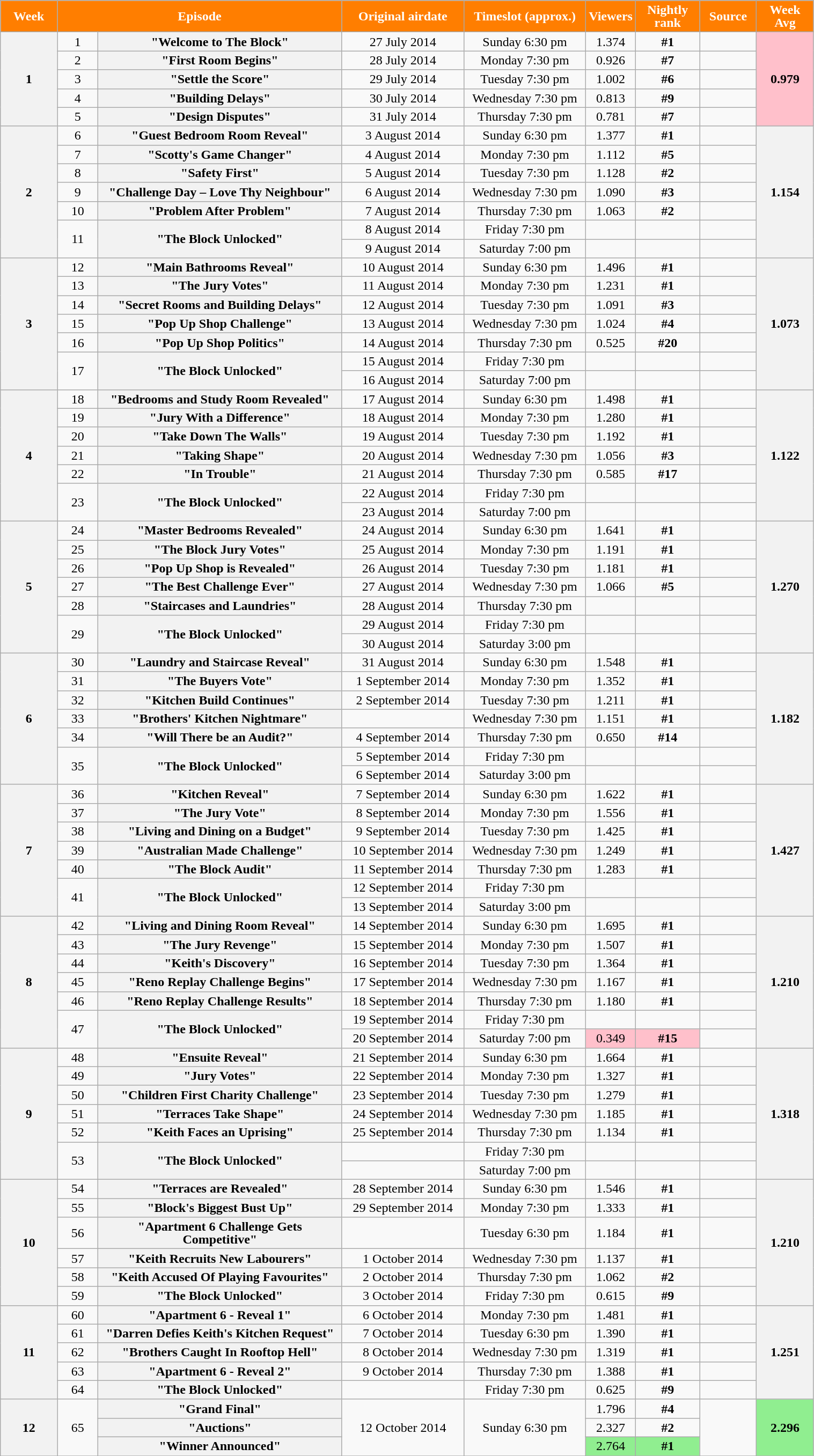<table class="wikitable plainrowheaders" style="text-align:center; line-height:16px; width:80%;">
<tr>
<th scope="col" style="background:#FF7E00; color:white; width:07%;">Week</th>
<th scope="col" style="background:#FF7E00; color:white; width:35%;" colspan="2">Episode</th>
<th scope="col" style="background:#FF7E00; color:white; width:15%;">Original airdate</th>
<th scope="col" style="background:#FF7E00; color:white; width:15%;">Timeslot (approx.)</th>
<th scope="col" style="background:#FF7E00; color:white;">Viewers<br><small></small></th>
<th scope="col" style="background:#FF7E00; color:white;">Nightly rank</th>
<th scope="col" style="background:#FF7E00; color:white; width:07%;">Source</th>
<th scope="col" style="background:#FF7E00; color:white; width:07%;">Week Avg</th>
</tr>
<tr>
<th style="width:05%;" rowspan="5">1</th>
<td style="width:05%;">1</td>
<th scope="row" style="text-align:center"><strong>"Welcome to The Block"</strong></th>
<td>27 July 2014</td>
<td>Sunday 6:30 pm</td>
<td>1.374</td>
<td><strong>#1</strong></td>
<td></td>
<th rowspan=5 style="background:#FFC0CB">0.979</th>
</tr>
<tr>
<td style="width:05%;">2</td>
<th scope="row" style="text-align:center"><strong>"First Room Begins"</strong></th>
<td>28 July 2014</td>
<td>Monday 7:30 pm</td>
<td>0.926</td>
<td><strong>#7</strong></td>
<td></td>
</tr>
<tr>
<td style="width:05%;">3</td>
<th scope="row" style="text-align:center"><strong>"Settle the Score"</strong></th>
<td>29 July 2014</td>
<td>Tuesday 7:30 pm</td>
<td>1.002</td>
<td><strong>#6</strong></td>
<td></td>
</tr>
<tr>
<td style="width:05%;">4</td>
<th scope="row" style="text-align:center"><strong>"Building Delays"</strong></th>
<td>30 July 2014</td>
<td>Wednesday 7:30 pm</td>
<td>0.813</td>
<td><strong>#9</strong></td>
<td></td>
</tr>
<tr>
<td style="width:05%;">5</td>
<th scope="row" style="text-align:center"><strong>"Design Disputes"</strong></th>
<td>31 July 2014</td>
<td>Thursday 7:30 pm</td>
<td>0.781</td>
<td><strong>#7</strong></td>
<td></td>
</tr>
<tr>
<th style="width:05%;" rowspan="7">2</th>
<td style="width:05%;">6</td>
<th scope="row" style="text-align:center"><strong>"Guest Bedroom Room Reveal"</strong></th>
<td>3 August 2014</td>
<td>Sunday 6:30 pm</td>
<td>1.377</td>
<td><strong>#1</strong></td>
<td></td>
<th rowspan=7>1.154</th>
</tr>
<tr>
<td style="width:05%;">7</td>
<th scope="row" style="text-align:center"><strong>"Scotty's Game Changer"</strong></th>
<td>4 August 2014</td>
<td>Monday 7:30 pm</td>
<td>1.112</td>
<td><strong>#5</strong></td>
<td></td>
</tr>
<tr>
<td style="width:05%;">8</td>
<th scope="row" style="text-align:center"><strong>"Safety First"</strong></th>
<td>5 August 2014</td>
<td>Tuesday 7:30 pm</td>
<td>1.128</td>
<td><strong>#2</strong></td>
<td></td>
</tr>
<tr>
<td style="width:05%;">9</td>
<th scope="row" style="text-align:center"><strong>"Challenge Day – Love Thy Neighbour"</strong></th>
<td>6 August 2014</td>
<td>Wednesday 7:30 pm</td>
<td>1.090</td>
<td><strong>#3</strong></td>
<td></td>
</tr>
<tr>
<td style="width:05%;">10</td>
<th scope="row" style="text-align:center"><strong>"Problem After Problem"</strong></th>
<td>7 August 2014</td>
<td>Thursday 7:30 pm</td>
<td>1.063</td>
<td><strong>#2</strong></td>
<td></td>
</tr>
<tr>
<td style="width:05%;" rowspan="2">11</td>
<th scope="row" style="text-align:center" rowspan="2"><strong>"The Block Unlocked"</strong></th>
<td>8 August 2014</td>
<td>Friday 7:30 pm</td>
<td></td>
<td></td>
<td></td>
</tr>
<tr>
<td>9 August 2014</td>
<td>Saturday 7:00 pm</td>
<td></td>
<td></td>
<td></td>
</tr>
<tr>
<th style="width:05%;" rowspan="7">3</th>
<td style="width:05%;">12</td>
<th scope="row" style="text-align:center"><strong>"Main Bathrooms Reveal"</strong></th>
<td>10 August 2014</td>
<td>Sunday 6:30 pm</td>
<td>1.496</td>
<td><strong>#1</strong></td>
<td></td>
<th rowspan=7>1.073</th>
</tr>
<tr>
<td style="width:05%;">13</td>
<th scope="row" style="text-align:center"><strong>"The Jury Votes"</strong></th>
<td>11 August 2014</td>
<td>Monday 7:30 pm</td>
<td>1.231</td>
<td><strong>#1</strong></td>
<td></td>
</tr>
<tr>
<td style="width:05%;">14</td>
<th scope="row" style="text-align:center"><strong>"Secret Rooms and Building Delays"</strong></th>
<td>12 August 2014</td>
<td>Tuesday 7:30 pm</td>
<td>1.091</td>
<td><strong>#3</strong></td>
<td></td>
</tr>
<tr>
<td style="width:05%;">15</td>
<th scope="row" style="text-align:center"><strong>"Pop Up Shop Challenge"</strong></th>
<td>13 August 2014</td>
<td>Wednesday 7:30 pm</td>
<td>1.024</td>
<td><strong>#4</strong></td>
<td></td>
</tr>
<tr>
<td style="width:05%;">16</td>
<th scope="row" style="text-align:center"><strong>"Pop Up Shop Politics"</strong></th>
<td>14 August 2014</td>
<td>Thursday 7:30 pm</td>
<td>0.525</td>
<td><strong>#20</strong></td>
<td></td>
</tr>
<tr>
<td style="width:05%;" rowspan="2">17</td>
<th scope="row" style="text-align:center" rowspan="2"><strong>"The Block Unlocked"</strong></th>
<td>15 August 2014</td>
<td>Friday 7:30 pm</td>
<td></td>
<td></td>
<td></td>
</tr>
<tr>
<td>16 August 2014</td>
<td>Saturday 7:00 pm</td>
<td></td>
<td></td>
<td></td>
</tr>
<tr>
<th style="width:05%;" rowspan="7">4</th>
<td style="width:05%;">18</td>
<th scope="row" style="text-align:center"><strong>"Bedrooms and Study Room Revealed"</strong></th>
<td>17 August 2014</td>
<td>Sunday 6:30 pm</td>
<td>1.498</td>
<td><strong>#1</strong></td>
<td></td>
<th rowspan=7>1.122</th>
</tr>
<tr>
<td style="width:05%;">19</td>
<th scope="row" style="text-align:center"><strong>"Jury With a Difference"</strong></th>
<td>18 August 2014</td>
<td>Monday 7:30 pm</td>
<td>1.280</td>
<td><strong>#1</strong></td>
<td></td>
</tr>
<tr>
<td style="width:05%;">20</td>
<th scope="row" style="text-align:center"><strong>"Take Down The Walls"</strong></th>
<td>19 August 2014</td>
<td>Tuesday 7:30 pm</td>
<td>1.192</td>
<td><strong>#1</strong></td>
<td></td>
</tr>
<tr>
<td style="width:05%;">21</td>
<th scope="row" style="text-align:center"><strong>"Taking Shape"</strong></th>
<td>20 August 2014</td>
<td>Wednesday 7:30 pm</td>
<td>1.056</td>
<td><strong>#3</strong></td>
<td></td>
</tr>
<tr>
<td style="width:05%;">22</td>
<th scope="row" style="text-align:center"><strong>"In Trouble"</strong></th>
<td>21 August 2014</td>
<td>Thursday 7:30 pm</td>
<td>0.585</td>
<td><strong>#17</strong></td>
<td></td>
</tr>
<tr>
<td style="width:05%;" rowspan="2">23</td>
<th scope="row" style="text-align:center" rowspan="2"><strong>"The Block Unlocked"</strong></th>
<td>22 August 2014</td>
<td>Friday 7:30 pm</td>
<td></td>
<td></td>
<td></td>
</tr>
<tr>
<td>23 August 2014</td>
<td>Saturday 7:00 pm</td>
<td></td>
<td></td>
<td></td>
</tr>
<tr>
<th style="width:05%;" rowspan="7">5</th>
<td style="width:05%;">24</td>
<th scope="row" style="text-align:center"><strong>"Master Bedrooms Revealed"</strong></th>
<td>24 August 2014</td>
<td>Sunday 6:30 pm</td>
<td>1.641</td>
<td><strong>#1</strong></td>
<td></td>
<th rowspan=7>1.270</th>
</tr>
<tr>
<td style="width:05%;">25</td>
<th scope="row" style="text-align:center"><strong>"The Block Jury Votes"</strong></th>
<td>25 August 2014</td>
<td>Monday 7:30 pm</td>
<td>1.191</td>
<td><strong>#1</strong></td>
<td></td>
</tr>
<tr>
<td style="width:05%;">26</td>
<th scope="row" style="text-align:center"><strong>"Pop Up Shop is Revealed"</strong></th>
<td>26 August 2014</td>
<td>Tuesday 7:30 pm</td>
<td>1.181</td>
<td><strong>#1</strong></td>
<td></td>
</tr>
<tr>
<td style="width:05%;">27</td>
<th scope="row" style="text-align:center"><strong>"The Best Challenge Ever"</strong></th>
<td>27 August 2014</td>
<td>Wednesday 7:30 pm</td>
<td>1.066</td>
<td><strong>#5</strong></td>
<td></td>
</tr>
<tr>
<td style="width:05%;">28</td>
<th scope="row" style="text-align:center"><strong>"Staircases and Laundries"</strong></th>
<td>28 August 2014</td>
<td>Thursday 7:30 pm</td>
<td></td>
<td></td>
<td></td>
</tr>
<tr>
<td style="width:05%;" rowspan="2">29</td>
<th scope="row" style="text-align:center" rowspan="2"><strong>"The Block Unlocked"</strong></th>
<td>29 August 2014</td>
<td>Friday 7:30 pm</td>
<td></td>
<td></td>
<td></td>
</tr>
<tr>
<td>30 August 2014</td>
<td>Saturday 3:00 pm</td>
<td></td>
<td></td>
<td></td>
</tr>
<tr>
<th style="width:05%;" rowspan="7">6</th>
<td style="width:05%;">30</td>
<th scope="row" style="text-align:center"><strong>"Laundry and Staircase Reveal"</strong></th>
<td>31 August 2014</td>
<td>Sunday 6:30 pm</td>
<td>1.548</td>
<td><strong>#1</strong></td>
<td></td>
<th rowspan=7>1.182</th>
</tr>
<tr>
<td style="width:05%;">31</td>
<th scope="row" style="text-align:center"><strong>"The Buyers Vote"</strong></th>
<td>1 September 2014</td>
<td>Monday 7:30 pm</td>
<td>1.352</td>
<td><strong>#1</strong></td>
<td></td>
</tr>
<tr>
<td style="width:05%;">32</td>
<th scope="row" style="text-align:center"><strong>"Kitchen Build Continues"</strong></th>
<td>2 September 2014</td>
<td>Tuesday 7:30 pm</td>
<td>1.211</td>
<td><strong>#1</strong></td>
<td></td>
</tr>
<tr>
<td style="width:05%;">33</td>
<th scope="row" style="text-align:center"><strong>"Brothers' Kitchen Nightmare"</strong></th>
<td></td>
<td>Wednesday 7:30 pm</td>
<td>1.151</td>
<td><strong>#1</strong></td>
<td></td>
</tr>
<tr>
<td style="width:05%;">34</td>
<th scope="row" style="text-align:center"><strong>"Will There be an Audit?"</strong></th>
<td>4 September 2014</td>
<td>Thursday 7:30 pm</td>
<td>0.650</td>
<td><strong>#14</strong></td>
<td></td>
</tr>
<tr>
<td style="width:05%;" rowspan="2">35</td>
<th scope="row" style="text-align:center" rowspan="2"><strong>"The Block Unlocked"</strong></th>
<td>5 September 2014</td>
<td>Friday 7:30 pm</td>
<td></td>
<td></td>
<td></td>
</tr>
<tr>
<td>6 September 2014</td>
<td>Saturday 3:00 pm</td>
<td></td>
<td></td>
<td></td>
</tr>
<tr>
<th style="width:05%;" rowspan="7">7</th>
<td style="width:05%;">36</td>
<th scope="row" style="text-align:center"><strong>"Kitchen Reveal"</strong></th>
<td>7 September 2014</td>
<td>Sunday 6:30 pm</td>
<td>1.622</td>
<td><strong>#1</strong></td>
<td></td>
<th rowspan=7>1.427</th>
</tr>
<tr>
<td style="width:05%;">37</td>
<th scope="row" style="text-align:center"><strong>"The Jury Vote"</strong></th>
<td>8 September 2014</td>
<td>Monday 7:30 pm</td>
<td>1.556</td>
<td><strong>#1</strong></td>
<td></td>
</tr>
<tr>
<td style="width:05%;">38</td>
<th scope="row" style="text-align:center"><strong>"Living and Dining on a Budget"</strong></th>
<td>9 September 2014</td>
<td>Tuesday 7:30 pm</td>
<td>1.425</td>
<td><strong>#1</strong></td>
<td></td>
</tr>
<tr>
<td style="width:05%;">39</td>
<th scope="row" style="text-align:center"><strong>"Australian Made Challenge"</strong></th>
<td>10 September 2014</td>
<td>Wednesday 7:30 pm</td>
<td>1.249</td>
<td><strong>#1</strong></td>
<td></td>
</tr>
<tr>
<td style="width:05%;">40</td>
<th scope="row" style="text-align:center"><strong>"The Block Audit"</strong></th>
<td>11 September 2014</td>
<td>Thursday 7:30 pm</td>
<td>1.283</td>
<td><strong>#1</strong></td>
<td></td>
</tr>
<tr>
<td style="width:05%;" rowspan="2">41</td>
<th scope="row" style="text-align:center" rowspan="2"><strong>"The Block Unlocked"</strong></th>
<td>12 September 2014</td>
<td>Friday 7:30 pm</td>
<td></td>
<td></td>
<td></td>
</tr>
<tr>
<td>13 September 2014</td>
<td>Saturday 3:00 pm</td>
<td></td>
<td></td>
<td></td>
</tr>
<tr>
<th style="width:05%;" rowspan="7">8</th>
<td style="width:05%;">42</td>
<th scope="row" style="text-align:center"><strong>"Living and Dining Room Reveal"</strong></th>
<td>14 September 2014</td>
<td>Sunday 6:30 pm</td>
<td>1.695</td>
<td><strong>#1</strong></td>
<td></td>
<th rowspan=7>1.210</th>
</tr>
<tr>
<td style="width:05%;">43</td>
<th scope="row" style="text-align:center"><strong>"The Jury Revenge"</strong></th>
<td>15 September 2014</td>
<td>Monday 7:30 pm</td>
<td>1.507</td>
<td><strong>#1</strong></td>
<td></td>
</tr>
<tr>
<td style="width:05%;">44</td>
<th scope="row" style="text-align:center"><strong>"Keith's Discovery"</strong></th>
<td>16 September 2014</td>
<td>Tuesday 7:30 pm</td>
<td>1.364</td>
<td><strong>#1</strong></td>
<td></td>
</tr>
<tr>
<td style="width:05%;">45</td>
<th scope="row" style="text-align:center"><strong>"Reno Replay Challenge Begins"</strong></th>
<td>17 September 2014</td>
<td>Wednesday 7:30 pm</td>
<td>1.167</td>
<td><strong>#1</strong></td>
<td></td>
</tr>
<tr>
<td style="width:05%;">46</td>
<th scope="row" style="text-align:center"><strong>"Reno Replay Challenge Results"</strong></th>
<td>18 September 2014</td>
<td>Thursday 7:30 pm</td>
<td>1.180</td>
<td><strong>#1</strong></td>
<td></td>
</tr>
<tr>
<td style="width:05%;" rowspan="2">47</td>
<th scope="row" style="text-align:center" rowspan="2"><strong>"The Block Unlocked"</strong></th>
<td>19 September 2014</td>
<td>Friday 7:30 pm</td>
<td></td>
<td></td>
<td></td>
</tr>
<tr>
<td>20 September 2014</td>
<td>Saturday 7:00 pm</td>
<td style="background:#FFC0CB">0.349</td>
<td style="background:#FFC0CB"><strong>#15</strong></td>
<td></td>
</tr>
<tr>
<th style="width:05%;" rowspan="7">9</th>
<td style="width:05%;">48</td>
<th scope="row" style="text-align:center"><strong>"Ensuite Reveal"</strong></th>
<td>21 September 2014</td>
<td>Sunday 6:30 pm</td>
<td>1.664</td>
<td><strong>#1</strong></td>
<td></td>
<th rowspan=7>1.318</th>
</tr>
<tr>
<td style="width:05%;">49</td>
<th scope="row" style="text-align:center"><strong>"Jury Votes"</strong></th>
<td>22 September 2014</td>
<td>Monday 7:30 pm</td>
<td>1.327</td>
<td><strong>#1</strong></td>
<td></td>
</tr>
<tr>
<td style="width:05%;">50</td>
<th scope="row" style="text-align:center"><strong>"Children First Charity Challenge"</strong></th>
<td>23 September 2014</td>
<td>Tuesday 7:30 pm</td>
<td>1.279</td>
<td><strong>#1</strong></td>
<td></td>
</tr>
<tr>
<td style="width:05%;">51</td>
<th scope="row" style="text-align:center"><strong>"Terraces Take Shape"</strong></th>
<td>24 September 2014</td>
<td>Wednesday 7:30 pm</td>
<td>1.185</td>
<td><strong>#1</strong></td>
<td></td>
</tr>
<tr>
<td style="width:05%;">52</td>
<th scope="row" style="text-align:center"><strong>"Keith Faces an Uprising"</strong></th>
<td>25 September 2014</td>
<td>Thursday 7:30 pm</td>
<td>1.134</td>
<td><strong>#1</strong></td>
<td></td>
</tr>
<tr>
<td style="width:05%;" rowspan="2">53</td>
<th scope="row" style="text-align:center" rowspan="2"><strong>"The Block Unlocked"</strong></th>
<td></td>
<td>Friday 7:30 pm</td>
<td></td>
<td></td>
<td></td>
</tr>
<tr>
<td></td>
<td>Saturday 7:00 pm</td>
<td></td>
<td></td>
<td></td>
</tr>
<tr>
<th style="width:05%;" rowspan="6">10</th>
<td style="width:05%;">54</td>
<th scope="row" style="text-align:center"><strong>"Terraces are Revealed"</strong></th>
<td>28 September 2014</td>
<td>Sunday 6:30 pm</td>
<td>1.546</td>
<td><strong>#1</strong></td>
<td></td>
<th rowspan=6>1.210</th>
</tr>
<tr>
<td style="width:05%;">55</td>
<th scope="row" style="text-align:center"><strong>"Block's Biggest Bust Up"</strong></th>
<td>29 September 2014</td>
<td>Monday 7:30 pm</td>
<td>1.333</td>
<td><strong>#1</strong></td>
<td></td>
</tr>
<tr>
<td style="width:05%;">56</td>
<th scope="row" style="text-align:center"><strong>"Apartment 6 Challenge Gets Competitive"</strong></th>
<td></td>
<td>Tuesday 6:30 pm</td>
<td>1.184</td>
<td><strong>#1</strong></td>
<td></td>
</tr>
<tr>
<td style="width:05%;">57</td>
<th scope="row" style="text-align:center"><strong>"Keith Recruits New Labourers"</strong></th>
<td>1 October 2014</td>
<td>Wednesday 7:30 pm</td>
<td>1.137</td>
<td><strong>#1</strong></td>
<td></td>
</tr>
<tr>
<td style="width:05%;">58</td>
<th scope="row" style="text-align:center"><strong>"Keith Accused Of Playing Favourites"</strong></th>
<td>2 October 2014</td>
<td>Thursday 7:30 pm</td>
<td>1.062</td>
<td><strong>#2</strong></td>
<td></td>
</tr>
<tr>
<td style="width:05%;">59</td>
<th scope="row" style="text-align:center"><strong>"The Block Unlocked"</strong></th>
<td>3 October 2014</td>
<td>Friday 7:30 pm</td>
<td>0.615</td>
<td><strong>#9</strong></td>
<td></td>
</tr>
<tr>
<th style="width:05%;" rowspan="5">11</th>
<td style="width:05%;">60</td>
<th scope="row" style="text-align:center"><strong>"Apartment 6 - Reveal 1"</strong></th>
<td>6 October 2014</td>
<td>Monday 7:30 pm</td>
<td>1.481</td>
<td><strong>#1</strong></td>
<td></td>
<th rowspan=5>1.251</th>
</tr>
<tr>
<td style="width:05%;">61</td>
<th scope="row" style="text-align:center"><strong>"Darren Defies Keith's Kitchen Request"</strong></th>
<td>7 October 2014</td>
<td>Tuesday 6:30 pm</td>
<td>1.390</td>
<td><strong>#1</strong></td>
<td></td>
</tr>
<tr>
<td style="width:05%;">62</td>
<th scope="row" style="text-align:center"><strong>"Brothers Caught In Rooftop Hell"</strong></th>
<td>8 October 2014</td>
<td>Wednesday 7:30 pm</td>
<td>1.319</td>
<td><strong>#1</strong></td>
<td></td>
</tr>
<tr>
<td style="width:05%;">63</td>
<th scope="row" style="text-align:center"><strong>"Apartment 6 - Reveal 2"</strong></th>
<td>9 October 2014</td>
<td>Thursday 7:30 pm</td>
<td>1.388</td>
<td><strong>#1</strong></td>
<td></td>
</tr>
<tr>
<td style="width:05%;">64</td>
<th scope="row" style="text-align:center"><strong>"The Block Unlocked"</strong></th>
<td></td>
<td>Friday 7:30 pm</td>
<td>0.625</td>
<td><strong>#9</strong></td>
<td></td>
</tr>
<tr>
<th style="width:05%;" rowspan="3">12</th>
<td style="width:05%;" rowspan="3">65</td>
<th scope="row" style="text-align:center"><strong>"Grand Final"</strong></th>
<td rowspan="3">12 October 2014</td>
<td rowspan="3">Sunday 6:30 pm</td>
<td>1.796</td>
<td><strong>#4</strong></td>
<td rowspan=3></td>
<th rowspan=3 style="background:#90EE90">2.296</th>
</tr>
<tr>
<th scope="row" style="text-align:center"><strong>"Auctions"</strong></th>
<td>2.327</td>
<td><strong>#2</strong></td>
</tr>
<tr>
<th scope="row" style="text-align:center"><strong>"Winner Announced"</strong></th>
<td style="background:#90EE90">2.764</td>
<td style="background:#90EE90"><strong>#1</strong></td>
</tr>
<tr>
</tr>
</table>
